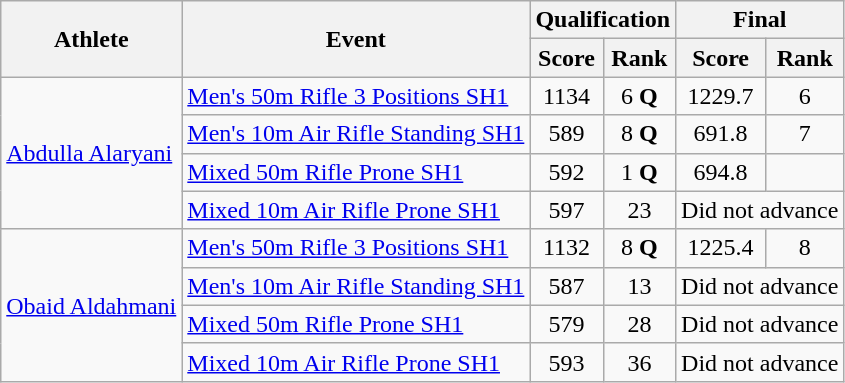<table class=wikitable>
<tr>
<th rowspan="2">Athlete</th>
<th rowspan="2">Event</th>
<th colspan="2">Qualification</th>
<th colspan="2">Final</th>
</tr>
<tr>
<th>Score</th>
<th>Rank</th>
<th>Score</th>
<th>Rank</th>
</tr>
<tr align=center>
<td align=left rowspan=4><a href='#'>Abdulla Alaryani</a></td>
<td align=left><a href='#'>Men's 50m Rifle 3 Positions SH1</a></td>
<td>1134</td>
<td>6 <strong>Q</strong></td>
<td>1229.7</td>
<td>6</td>
</tr>
<tr align=center>
<td align=left><a href='#'>Men's 10m Air Rifle Standing SH1</a></td>
<td>589</td>
<td>8 <strong>Q</strong></td>
<td>691.8</td>
<td>7</td>
</tr>
<tr align=center>
<td align=left><a href='#'>Mixed 50m Rifle Prone SH1</a></td>
<td>592</td>
<td>1 <strong>Q</strong></td>
<td>694.8</td>
<td></td>
</tr>
<tr align=center>
<td align=left><a href='#'>Mixed 10m Air Rifle Prone SH1</a></td>
<td>597</td>
<td>23</td>
<td colspan=2>Did not advance</td>
</tr>
<tr align=center>
<td align=left rowspan=4><a href='#'>Obaid Aldahmani</a></td>
<td align=left><a href='#'>Men's 50m Rifle 3 Positions SH1</a></td>
<td>1132</td>
<td>8 <strong>Q</strong></td>
<td>1225.4</td>
<td>8</td>
</tr>
<tr align=center>
<td align=left><a href='#'>Men's 10m Air Rifle Standing SH1</a></td>
<td>587</td>
<td>13</td>
<td colspan=2>Did not advance</td>
</tr>
<tr align=center>
<td align=left><a href='#'>Mixed 50m Rifle Prone SH1</a></td>
<td>579</td>
<td>28</td>
<td colspan=2>Did not advance</td>
</tr>
<tr align=center>
<td align=left><a href='#'>Mixed 10m Air Rifle Prone SH1</a></td>
<td>593</td>
<td>36</td>
<td colspan=2>Did not advance</td>
</tr>
</table>
